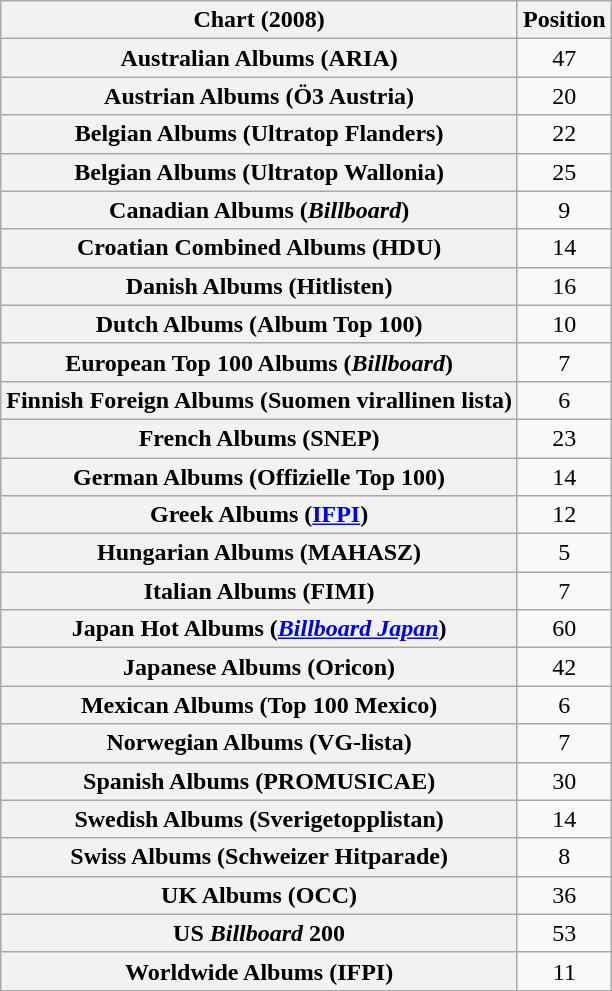<table class="wikitable plainrowheaders" style="text-align:center;">
<tr>
<th scope="col">Chart (2008)</th>
<th scope="col">Position</th>
</tr>
<tr>
<th scope="row">Australian Albums (ARIA)</th>
<td>47</td>
</tr>
<tr>
<th scope="row">Austrian Albums (Ö3 Austria)</th>
<td>20</td>
</tr>
<tr>
<th scope="row">Belgian Albums (Ultratop Flanders)</th>
<td>22</td>
</tr>
<tr>
<th scope="row">Belgian Albums (Ultratop Wallonia)</th>
<td>25</td>
</tr>
<tr>
<th scope="row">Canadian Albums (<em>Billboard</em>)</th>
<td>9</td>
</tr>
<tr>
<th scope="row">Croatian Combined Albums (HDU)</th>
<td>14</td>
</tr>
<tr>
<th scope="row">Danish Albums (Hitlisten)</th>
<td>16</td>
</tr>
<tr>
<th scope="row">Dutch Albums (Album Top 100)</th>
<td>10</td>
</tr>
<tr>
<th scope="row">European Top 100 Albums (<em>Billboard</em>)</th>
<td>7</td>
</tr>
<tr>
<th scope="row">Finnish Foreign Albums (Suomen virallinen lista)</th>
<td>6</td>
</tr>
<tr>
<th scope="row">French Albums (SNEP)</th>
<td>23</td>
</tr>
<tr>
<th scope="row">German Albums (Offizielle Top 100)</th>
<td>14</td>
</tr>
<tr>
<th scope="row">Greek Albums (<a href='#'>IFPI</a>)</th>
<td>12</td>
</tr>
<tr>
<th scope="row">Hungarian Albums (MAHASZ)</th>
<td>5</td>
</tr>
<tr>
<th scope="row">Italian Albums (FIMI)</th>
<td>7</td>
</tr>
<tr>
<th scope="row">Japan Hot Albums (<em><a href='#'>Billboard Japan</a></em>)</th>
<td>60</td>
</tr>
<tr>
<th scope="row">Japanese Albums (Oricon)</th>
<td>42</td>
</tr>
<tr>
<th scope="row">Mexican Albums (Top 100 Mexico)</th>
<td>6</td>
</tr>
<tr>
<th scope="row">Norwegian Albums (VG-lista)</th>
<td>7</td>
</tr>
<tr>
<th scope="row">Spanish Albums (PROMUSICAE)</th>
<td>30</td>
</tr>
<tr>
<th scope="row">Swedish Albums (Sverigetopplistan)</th>
<td>14</td>
</tr>
<tr>
<th scope="row">Swiss Albums (Schweizer Hitparade)</th>
<td>8</td>
</tr>
<tr>
<th scope="row">UK Albums (OCC)</th>
<td>36</td>
</tr>
<tr>
<th scope="row">US <em>Billboard</em> 200</th>
<td>53</td>
</tr>
<tr>
<th scope="row">Worldwide Albums (IFPI)</th>
<td>11</td>
</tr>
</table>
